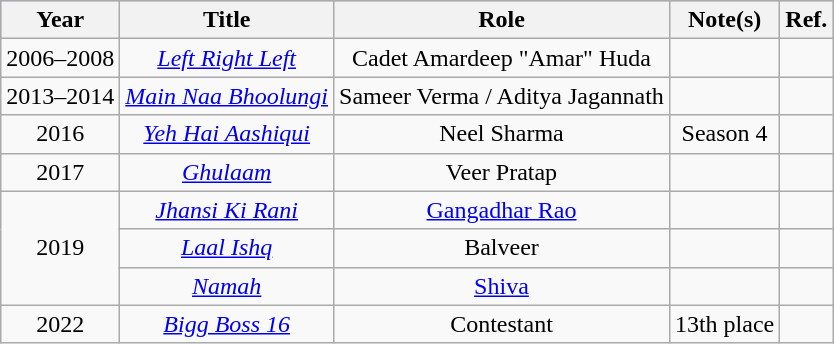<table class="wikitable" style="text-align:center;">
<tr style="background:#b0c4de; text-align:center;">
<th>Year</th>
<th>Title</th>
<th>Role</th>
<th>Note(s)</th>
<th>Ref.</th>
</tr>
<tr>
<td>2006–2008</td>
<td><em><a href='#'>Left Right Left</a></em></td>
<td>Cadet Amardeep "Amar" Huda</td>
<td></td>
<td></td>
</tr>
<tr>
<td>2013–2014</td>
<td><em><a href='#'>Main Naa Bhoolungi</a></em></td>
<td>Sameer Verma / Aditya Jagannath</td>
<td></td>
<td></td>
</tr>
<tr>
<td>2016</td>
<td><em><a href='#'>Yeh Hai Aashiqui</a></em></td>
<td>Neel Sharma</td>
<td>Season 4</td>
<td></td>
</tr>
<tr>
<td>2017</td>
<td><em><a href='#'>Ghulaam</a></em></td>
<td>Veer Pratap</td>
<td></td>
<td></td>
</tr>
<tr>
<td rowspan="3">2019</td>
<td><em><a href='#'>Jhansi Ki Rani</a></em></td>
<td><a href='#'>Gangadhar Rao</a></td>
<td></td>
<td></td>
</tr>
<tr>
<td><em><a href='#'>Laal Ishq</a></em></td>
<td>Balveer</td>
<td></td>
<td></td>
</tr>
<tr>
<td><em><a href='#'>Namah</a></em></td>
<td><a href='#'>Shiva</a></td>
<td></td>
<td></td>
</tr>
<tr>
<td>2022</td>
<td><em><a href='#'>Bigg Boss 16</a></em></td>
<td>Contestant</td>
<td>13th place</td>
<td></td>
</tr>
</table>
